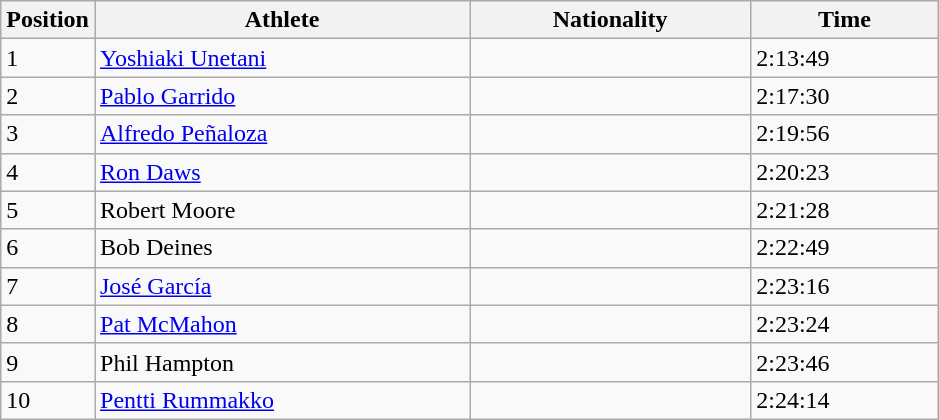<table class="wikitable">
<tr>
<th style="width:10%;">Position</th>
<th style="width:40%;">Athlete</th>
<th style="width:30%;">Nationality</th>
<th style="width:20%;">Time</th>
</tr>
<tr>
<td>1</td>
<td><a href='#'>Yoshiaki Unetani</a></td>
<td></td>
<td>2:13:49</td>
</tr>
<tr>
<td>2</td>
<td><a href='#'>Pablo Garrido</a></td>
<td></td>
<td>2:17:30</td>
</tr>
<tr>
<td>3</td>
<td><a href='#'>Alfredo Peñaloza</a></td>
<td></td>
<td>2:19:56</td>
</tr>
<tr>
<td>4</td>
<td><a href='#'>Ron Daws</a></td>
<td></td>
<td>2:20:23</td>
</tr>
<tr>
<td>5</td>
<td>Robert Moore</td>
<td></td>
<td>2:21:28</td>
</tr>
<tr>
<td>6</td>
<td>Bob Deines</td>
<td></td>
<td>2:22:49</td>
</tr>
<tr>
<td>7</td>
<td><a href='#'>José García</a></td>
<td></td>
<td>2:23:16</td>
</tr>
<tr>
<td>8</td>
<td><a href='#'>Pat McMahon</a></td>
<td></td>
<td>2:23:24</td>
</tr>
<tr>
<td>9</td>
<td>Phil Hampton</td>
<td></td>
<td>2:23:46</td>
</tr>
<tr>
<td>10</td>
<td><a href='#'>Pentti Rummakko</a></td>
<td></td>
<td>2:24:14</td>
</tr>
</table>
